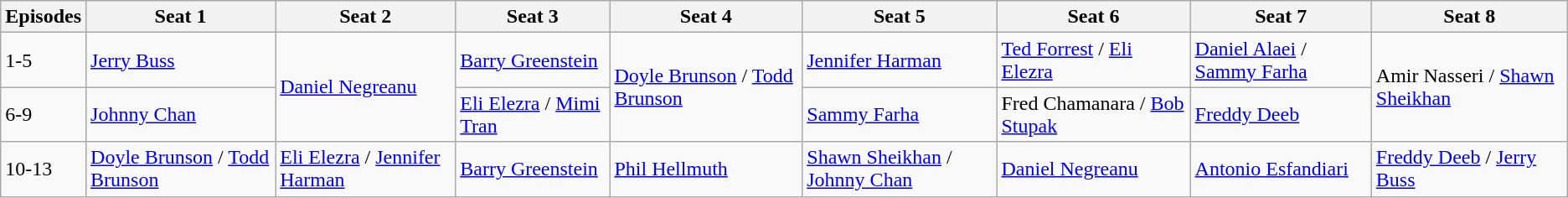<table class="wikitable">
<tr>
<th>Episodes</th>
<th>Seat 1</th>
<th>Seat 2</th>
<th>Seat 3</th>
<th>Seat 4</th>
<th>Seat 5</th>
<th>Seat 6</th>
<th>Seat 7</th>
<th>Seat 8</th>
</tr>
<tr>
<td>1-5</td>
<td><a href='#'>Jerry Buss</a></td>
<td rowspan="2"><a href='#'>Daniel Negreanu</a></td>
<td><a href='#'>Barry Greenstein</a></td>
<td rowspan="2"><a href='#'>Doyle Brunson</a> / <a href='#'>Todd Brunson</a></td>
<td><a href='#'>Jennifer Harman</a></td>
<td><a href='#'>Ted Forrest</a> / <a href='#'>Eli Elezra</a></td>
<td><a href='#'>Daniel Alaei</a> / <a href='#'>Sammy Farha</a></td>
<td rowspan="2">Amir Nasseri / <a href='#'>Shawn Sheikhan</a></td>
</tr>
<tr>
<td>6-9</td>
<td><a href='#'>Johnny Chan</a></td>
<td><a href='#'>Eli Elezra</a> / <a href='#'>Mimi Tran</a></td>
<td><a href='#'>Sammy Farha</a></td>
<td>Fred Chamanara / <a href='#'>Bob Stupak</a></td>
<td><a href='#'>Freddy Deeb</a></td>
</tr>
<tr>
<td>10-13</td>
<td><a href='#'>Doyle Brunson</a> / <a href='#'>Todd Brunson</a></td>
<td><a href='#'>Eli Elezra</a> / <a href='#'>Jennifer Harman</a></td>
<td><a href='#'>Barry Greenstein</a></td>
<td><a href='#'>Phil Hellmuth</a></td>
<td><a href='#'>Shawn Sheikhan</a> / <a href='#'>Johnny Chan</a></td>
<td><a href='#'>Daniel Negreanu</a></td>
<td><a href='#'>Antonio Esfandiari</a></td>
<td><a href='#'>Freddy Deeb</a> / <a href='#'>Jerry Buss</a></td>
</tr>
</table>
